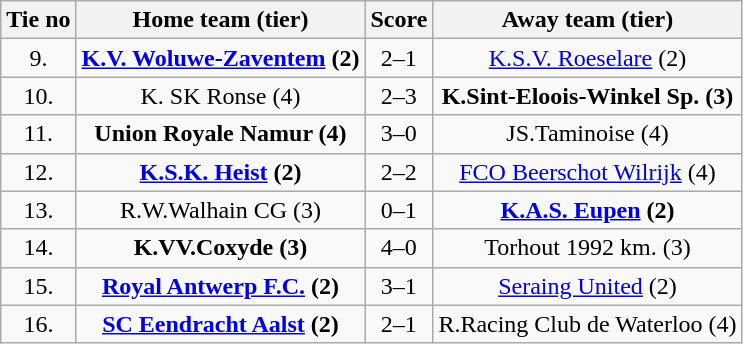<table class="wikitable" style="text-align: center">
<tr>
<th>Tie no</th>
<th>Home team (tier)</th>
<th>Score</th>
<th>Away team (tier)</th>
</tr>
<tr>
<td>9.</td>
<td><strong><a href='#'>K.V. Woluwe-Zaventem</a> (2)</strong></td>
<td>2–1</td>
<td><a href='#'>K.S.V. Roeselare</a> (2)</td>
</tr>
<tr>
<td>10.</td>
<td>K. SK Ronse (4)</td>
<td>2–3</td>
<td><strong>K.Sint-Eloois-Winkel Sp. (3)</strong></td>
</tr>
<tr>
<td>11.</td>
<td><strong>Union Royale Namur (4)</strong></td>
<td>3–0</td>
<td>JS.Taminoise (4)</td>
</tr>
<tr>
<td>12.</td>
<td><strong><a href='#'>K.S.K. Heist</a> (2)</strong></td>
<td>2–2 </td>
<td><a href='#'>FCO Beerschot Wilrijk</a> (4)</td>
</tr>
<tr>
<td>13.</td>
<td>R.W.Walhain CG (3)</td>
<td>0–1</td>
<td><strong><a href='#'>K.A.S. Eupen</a> (2)</strong></td>
</tr>
<tr>
<td>14.</td>
<td><strong>K.VV.Coxyde (3)</strong></td>
<td>4–0</td>
<td>Torhout 1992 km. (3)</td>
</tr>
<tr>
<td>15.</td>
<td><strong><a href='#'>Royal Antwerp F.C.</a> (2)</strong></td>
<td>3–1</td>
<td><a href='#'>Seraing United</a> (2)</td>
</tr>
<tr>
<td>16.</td>
<td><strong><a href='#'>SC Eendracht Aalst</a> (2)</strong></td>
<td>2–1</td>
<td>R.Racing Club de Waterloo (4)</td>
</tr>
</table>
